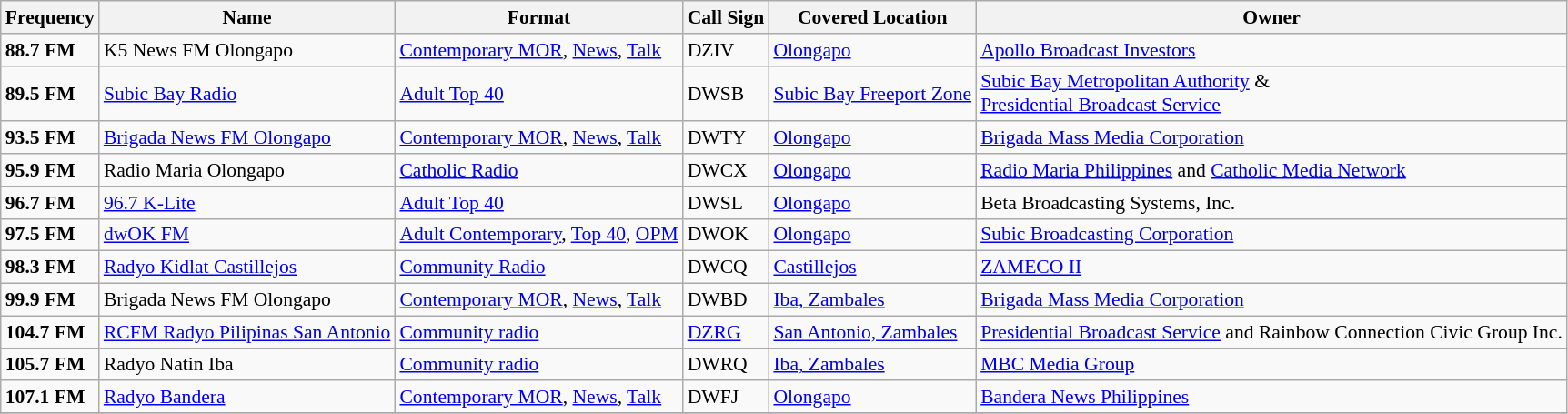<table class="wikitable" style="font-size:90%;">
<tr>
<th>Frequency</th>
<th>Name</th>
<th>Format</th>
<th>Call Sign</th>
<th>Covered Location</th>
<th>Owner</th>
</tr>
<tr>
<td><strong>88.7 FM</strong></td>
<td>K5 News FM Olongapo</td>
<td><a href='#'>Contemporary MOR</a>, <a href='#'>News</a>, <a href='#'>Talk</a></td>
<td>DZIV</td>
<td><a href='#'>Olongapo</a></td>
<td><a href='#'>Apollo Broadcast Investors</a></td>
</tr>
<tr>
<td><strong>89.5 FM</strong></td>
<td><a href='#'>Subic Bay Radio</a></td>
<td><a href='#'>Adult Top 40</a></td>
<td>DWSB</td>
<td><a href='#'>Subic Bay Freeport Zone</a></td>
<td><a href='#'>Subic Bay Metropolitan Authority</a> &<br><a href='#'>Presidential Broadcast Service</a></td>
</tr>
<tr>
<td><strong>93.5 FM</strong></td>
<td><a href='#'>Brigada News FM Olongapo</a></td>
<td><a href='#'>Contemporary MOR</a>, <a href='#'>News</a>, <a href='#'>Talk</a></td>
<td>DWTY</td>
<td><a href='#'>Olongapo</a></td>
<td><a href='#'>Brigada Mass Media Corporation</a></td>
</tr>
<tr>
<td><strong>95.9 FM</strong></td>
<td DWCX>Radio Maria Olongapo</td>
<td><a href='#'>Catholic Radio</a></td>
<td>DWCX</td>
<td><a href='#'>Olongapo</a></td>
<td><a href='#'>Radio Maria Philippines</a> and <a href='#'>Catholic Media Network</a></td>
</tr>
<tr>
<td><strong>96.7 FM</strong></td>
<td><a href='#'>96.7 K-Lite</a></td>
<td><a href='#'>Adult Top 40</a></td>
<td>DWSL</td>
<td><a href='#'>Olongapo</a></td>
<td>Beta Broadcasting Systems, Inc.</td>
</tr>
<tr>
<td><strong>97.5 FM</strong></td>
<td><a href='#'>dwOK FM</a></td>
<td><a href='#'>Adult Contemporary</a>, <a href='#'>Top 40</a>, <a href='#'>OPM</a></td>
<td>DWOK</td>
<td><a href='#'>Olongapo</a></td>
<td><a href='#'>Subic Broadcasting Corporation</a></td>
</tr>
<tr>
<td><strong>98.3 FM</strong></td>
<td><a href='#'>Radyo Kidlat Castillejos</a></td>
<td><a href='#'>Community Radio</a></td>
<td>DWCQ</td>
<td><a href='#'>Castillejos</a></td>
<td><a href='#'>ZAMECO II</a></td>
</tr>
<tr>
<td><strong>99.9 FM</strong></td>
<td DWBD>Brigada News FM Olongapo</td>
<td><a href='#'>Contemporary MOR</a>, <a href='#'>News</a>, <a href='#'>Talk</a></td>
<td>DWBD</td>
<td><a href='#'>Iba, Zambales</a></td>
<td><a href='#'>Brigada Mass Media Corporation</a></td>
</tr>
<tr>
<td><strong>104.7 FM</strong></td>
<td><a href='#'>RCFM Radyo Pilipinas San Antonio</a></td>
<td><a href='#'>Community radio</a></td>
<td><a href='#'>DZRG</a></td>
<td><a href='#'>San Antonio, Zambales</a></td>
<td><a href='#'>Presidential Broadcast Service</a> and Rainbow Connection Civic Group Inc.</td>
</tr>
<tr>
<td><strong>105.7 FM</strong></td>
<td DWRQ>Radyo Natin Iba</td>
<td><a href='#'>Community radio</a></td>
<td>DWRQ</td>
<td><a href='#'>Iba, Zambales</a></td>
<td><a href='#'>MBC Media Group</a></td>
</tr>
<tr>
<td><strong>107.1 FM</strong></td>
<td><a href='#'>Radyo Bandera</a></td>
<td><a href='#'>Contemporary MOR</a>, <a href='#'>News</a>, <a href='#'>Talk</a></td>
<td>DWFJ</td>
<td><a href='#'>Olongapo</a></td>
<td><a href='#'>Bandera News Philippines</a></td>
</tr>
<tr>
</tr>
</table>
